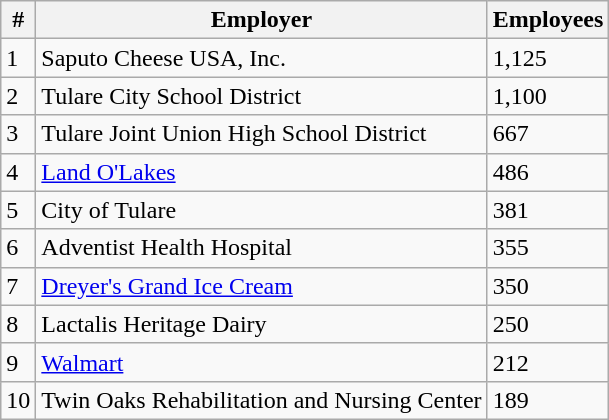<table class="wikitable">
<tr>
<th>#</th>
<th>Employer</th>
<th>Employees</th>
</tr>
<tr>
<td>1</td>
<td>Saputo Cheese USA, Inc.</td>
<td>1,125</td>
</tr>
<tr>
<td>2</td>
<td>Tulare City School District</td>
<td>1,100</td>
</tr>
<tr>
<td>3</td>
<td>Tulare Joint Union High School District</td>
<td>667</td>
</tr>
<tr>
<td>4</td>
<td><a href='#'>Land O'Lakes</a></td>
<td>486</td>
</tr>
<tr>
<td>5</td>
<td>City of Tulare</td>
<td>381</td>
</tr>
<tr>
<td>6</td>
<td>Adventist Health Hospital</td>
<td>355</td>
</tr>
<tr>
<td>7</td>
<td><a href='#'>Dreyer's Grand Ice Cream</a></td>
<td>350</td>
</tr>
<tr>
<td>8</td>
<td>Lactalis Heritage Dairy</td>
<td>250</td>
</tr>
<tr>
<td>9</td>
<td><a href='#'>Walmart</a></td>
<td>212</td>
</tr>
<tr>
<td>10</td>
<td>Twin Oaks Rehabilitation and Nursing Center</td>
<td>189</td>
</tr>
</table>
